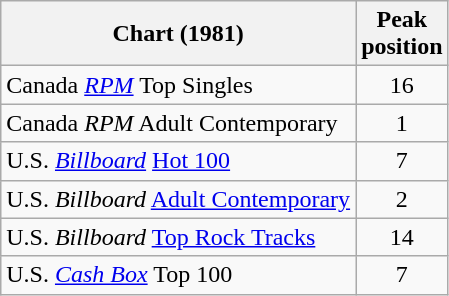<table class="wikitable sortable">
<tr>
<th>Chart (1981)</th>
<th>Peak<br>position</th>
</tr>
<tr>
<td>Canada <a href='#'><em>RPM</em></a> Top Singles</td>
<td style="text-align:center;">16</td>
</tr>
<tr>
<td>Canada <em>RPM</em> Adult Contemporary</td>
<td style="text-align:center;">1</td>
</tr>
<tr>
<td>U.S. <em><a href='#'>Billboard</a></em> <a href='#'>Hot 100</a></td>
<td style="text-align:center;">7</td>
</tr>
<tr>
<td>U.S. <em>Billboard</em> <a href='#'>Adult Contemporary</a></td>
<td style="text-align:center;">2</td>
</tr>
<tr>
<td>U.S. <em>Billboard</em> <a href='#'>Top Rock Tracks</a></td>
<td style="text-align:center;">14</td>
</tr>
<tr>
<td>U.S. <em><a href='#'>Cash Box</a></em> Top 100</td>
<td style="text-align:center;">7</td>
</tr>
</table>
